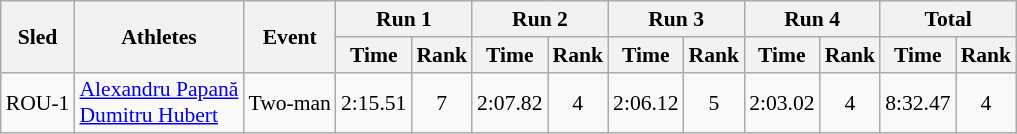<table class="wikitable" border="1" style="font-size:90%">
<tr>
<th rowspan="2">Sled</th>
<th rowspan="2">Athletes</th>
<th rowspan="2">Event</th>
<th colspan="2">Run 1</th>
<th colspan="2">Run 2</th>
<th colspan="2">Run 3</th>
<th colspan="2">Run 4</th>
<th colspan="2">Total</th>
</tr>
<tr>
<th>Time</th>
<th>Rank</th>
<th>Time</th>
<th>Rank</th>
<th>Time</th>
<th>Rank</th>
<th>Time</th>
<th>Rank</th>
<th>Time</th>
<th>Rank</th>
</tr>
<tr>
<td align="center">ROU-1</td>
<td><a href='#'>Alexandru Papană</a><br><a href='#'>Dumitru Hubert</a></td>
<td>Two-man</td>
<td align="center">2:15.51</td>
<td align="center">7</td>
<td align="center">2:07.82</td>
<td align="center">4</td>
<td align="center">2:06.12</td>
<td align="center">5</td>
<td align="center">2:03.02</td>
<td align="center">4</td>
<td align="center">8:32.47</td>
<td align="center">4</td>
</tr>
</table>
